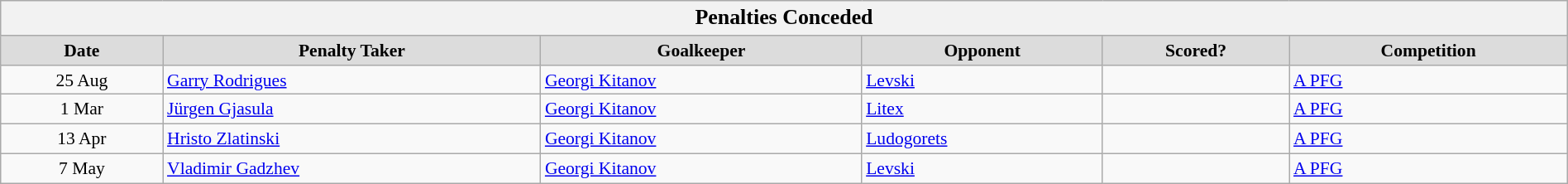<table class="wikitable"  style="font-size:90%; width:100%;">
<tr>
<th colspan=6 style="font-size:120%">Penalties Conceded</th>
</tr>
<tr>
<th style="background:#dcdcdc;">Date</th>
<th style="background:#dcdcdc;">Penalty Taker</th>
<th style="background:#dcdcdc;">Goalkeeper</th>
<th style="background:#dcdcdc;">Opponent</th>
<th style="background:#dcdcdc;">Scored?</th>
<th style="background:#dcdcdc;">Competition</th>
</tr>
<tr>
<td style="text-align:center;">25 Aug</td>
<td> <a href='#'>Garry Rodrigues</a></td>
<td> <a href='#'>Georgi Kitanov</a></td>
<td><a href='#'>Levski</a></td>
<td style="text-align:center;"></td>
<td><a href='#'>A PFG</a></td>
</tr>
<tr>
<td style="text-align:center;">1 Mar</td>
<td> <a href='#'>Jürgen Gjasula</a></td>
<td> <a href='#'>Georgi Kitanov</a></td>
<td><a href='#'>Litex</a></td>
<td style="text-align:center;"></td>
<td><a href='#'>A PFG</a></td>
</tr>
<tr>
<td style="text-align:center;">13 Apr</td>
<td> <a href='#'>Hristo Zlatinski</a></td>
<td> <a href='#'>Georgi Kitanov</a></td>
<td><a href='#'>Ludogorets</a></td>
<td style="text-align:center;"></td>
<td><a href='#'>A PFG</a></td>
</tr>
<tr>
<td style="text-align:center;">7 May</td>
<td> <a href='#'>Vladimir Gadzhev</a></td>
<td> <a href='#'>Georgi Kitanov</a></td>
<td><a href='#'>Levski</a></td>
<td style="text-align:center;"></td>
<td><a href='#'>A PFG</a></td>
</tr>
</table>
